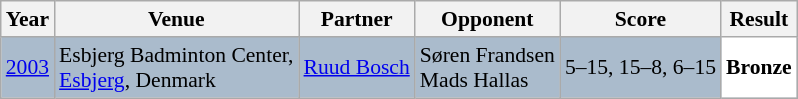<table class="sortable wikitable" style="font-size: 90%;">
<tr>
<th>Year</th>
<th>Venue</th>
<th>Partner</th>
<th>Opponent</th>
<th>Score</th>
<th>Result</th>
</tr>
<tr style="background:#AABBCC">
<td align="center"><a href='#'>2003</a></td>
<td align="left">Esbjerg Badminton Center,<br><a href='#'>Esbjerg</a>, Denmark</td>
<td align="left"> <a href='#'>Ruud Bosch</a></td>
<td align="left"> Søren Frandsen<br> Mads Hallas</td>
<td align="left">5–15, 15–8, 6–15</td>
<td style="text-align:left; background:white"> <strong>Bronze</strong></td>
</tr>
</table>
